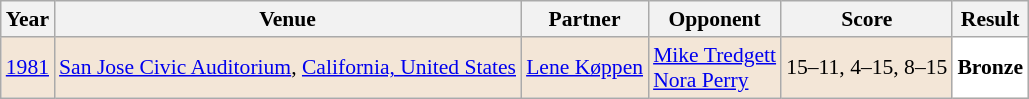<table class="sortable wikitable" style="font-size: 90%;">
<tr>
<th>Year</th>
<th>Venue</th>
<th>Partner</th>
<th>Opponent</th>
<th>Score</th>
<th>Result</th>
</tr>
<tr style="background:#F3E6D7">
<td align="center"><a href='#'>1981</a></td>
<td align="left"><a href='#'>San Jose Civic Auditorium</a>, <a href='#'>California, United States</a></td>
<td align="left"> <a href='#'>Lene Køppen</a></td>
<td align="left"> <a href='#'>Mike Tredgett</a><br> <a href='#'>Nora Perry</a></td>
<td align="left">15–11, 4–15, 8–15</td>
<td style="text-align:left; background:white"> <strong>Bronze</strong></td>
</tr>
</table>
